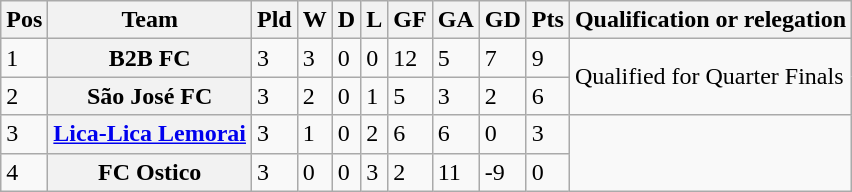<table class="wikitable">
<tr>
<th><abbr>Pos</abbr></th>
<th>Team</th>
<th><abbr>Pld</abbr></th>
<th><abbr>W</abbr></th>
<th><abbr>D</abbr></th>
<th><abbr>L</abbr></th>
<th><abbr>GF</abbr></th>
<th><abbr>GA</abbr></th>
<th><abbr>GD</abbr></th>
<th><abbr>Pts</abbr></th>
<th>Qualification or relegation</th>
</tr>
<tr>
<td>1</td>
<th>B2B FC</th>
<td>3</td>
<td>3</td>
<td>0</td>
<td>0</td>
<td>12</td>
<td>5</td>
<td>7</td>
<td>9</td>
<td rowspan="2">Qualified for Quarter Finals</td>
</tr>
<tr>
<td>2</td>
<th>São José FC</th>
<td>3</td>
<td>2</td>
<td>0</td>
<td>1</td>
<td>5</td>
<td>3</td>
<td>2</td>
<td>6</td>
</tr>
<tr>
<td>3</td>
<th><a href='#'>Lica-Lica Lemorai</a></th>
<td>3</td>
<td>1</td>
<td>0</td>
<td>2</td>
<td>6</td>
<td>6</td>
<td>0</td>
<td>3</td>
<td rowspan="2"></td>
</tr>
<tr>
<td>4</td>
<th>FC Ostico</th>
<td>3</td>
<td>0</td>
<td>0</td>
<td>3</td>
<td>2</td>
<td>11</td>
<td>-9</td>
<td>0</td>
</tr>
</table>
